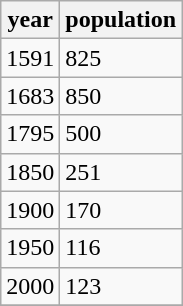<table class="wikitable">
<tr>
<th>year</th>
<th>population</th>
</tr>
<tr>
<td>1591</td>
<td>825</td>
</tr>
<tr>
<td>1683</td>
<td>850</td>
</tr>
<tr>
<td>1795</td>
<td>500</td>
</tr>
<tr>
<td>1850</td>
<td>251</td>
</tr>
<tr>
<td>1900</td>
<td>170</td>
</tr>
<tr>
<td>1950</td>
<td>116</td>
</tr>
<tr>
<td>2000</td>
<td>123</td>
</tr>
<tr>
</tr>
</table>
